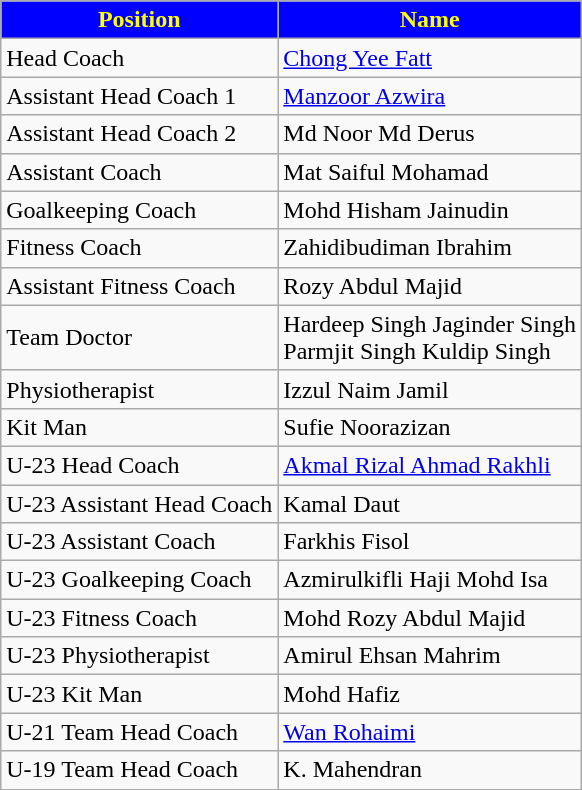<table class="wikitable">
<tr>
<th style="background:blue; color:yellow; text-align:center;">Position</th>
<th style="background:blue; color:yellow; text-align:center;">Name</th>
</tr>
<tr>
<td>Head Coach</td>
<td> <a href='#'>Chong Yee Fatt</a></td>
</tr>
<tr>
<td>Assistant Head Coach 1</td>
<td> <a href='#'>Manzoor Azwira</a></td>
</tr>
<tr>
<td>Assistant Head Coach 2</td>
<td> Md Noor Md Derus</td>
</tr>
<tr>
<td>Assistant Coach</td>
<td> Mat Saiful Mohamad</td>
</tr>
<tr>
<td>Goalkeeping Coach</td>
<td> Mohd Hisham Jainudin</td>
</tr>
<tr>
<td>Fitness Coach</td>
<td> Zahidibudiman Ibrahim</td>
</tr>
<tr>
<td>Assistant Fitness Coach</td>
<td> Rozy Abdul Majid</td>
</tr>
<tr>
<td>Team Doctor</td>
<td> Hardeep Singh Jaginder Singh <br>  Parmjit Singh Kuldip Singh</td>
</tr>
<tr>
<td>Physiotherapist</td>
<td> Izzul Naim Jamil</td>
</tr>
<tr>
<td>Kit Man</td>
<td> Sufie Noorazizan</td>
</tr>
<tr>
<td>U-23 Head Coach</td>
<td> <a href='#'>Akmal Rizal Ahmad Rakhli</a></td>
</tr>
<tr>
<td>U-23 Assistant Head Coach</td>
<td> Kamal Daut</td>
</tr>
<tr>
<td>U-23 Assistant Coach</td>
<td> Farkhis Fisol</td>
</tr>
<tr>
<td>U-23 Goalkeeping Coach</td>
<td> Azmirulkifli Haji Mohd Isa</td>
</tr>
<tr>
<td>U-23 Fitness Coach</td>
<td> Mohd Rozy Abdul Majid</td>
</tr>
<tr>
<td>U-23 Physiotherapist</td>
<td> Amirul Ehsan Mahrim</td>
</tr>
<tr>
<td>U-23 Kit Man</td>
<td> Mohd Hafiz</td>
</tr>
<tr>
<td>U-21 Team Head Coach</td>
<td> <a href='#'>Wan Rohaimi</a></td>
</tr>
<tr>
<td>U-19 Team Head Coach</td>
<td> K. Mahendran</td>
</tr>
<tr>
</tr>
</table>
